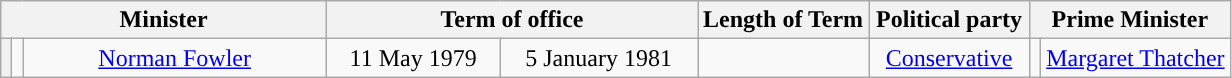<table class="wikitable" style="text-align:center">
<tr>
<th colspan=3>Minister</th>
<th colspan=2 width=240>Term of office</th>
<th>Length of Term</th>
<th>Political party</th>
<th colspan=2>Prime Minister</th>
</tr>
<tr style="height:1em">
<th style="background-color:"></th>
<td></td>
<td width=195><a href='#'>Norman Fowler</a></td>
<td>11 May 1979</td>
<td>5 January 1981</td>
<td></td>
<td width=100><a href='#'>Conservative</a></td>
<td style="background-color:"></td>
<td><a href='#'>Margaret Thatcher</a></td>
</tr>
</table>
